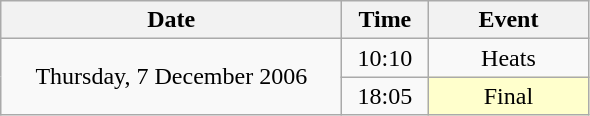<table class = "wikitable" style="text-align:center;">
<tr>
<th width=220>Date</th>
<th width=50>Time</th>
<th width=100>Event</th>
</tr>
<tr>
<td rowspan=2>Thursday, 7 December 2006</td>
<td>10:10</td>
<td>Heats</td>
</tr>
<tr>
<td>18:05</td>
<td bgcolor=ffffcc>Final</td>
</tr>
</table>
